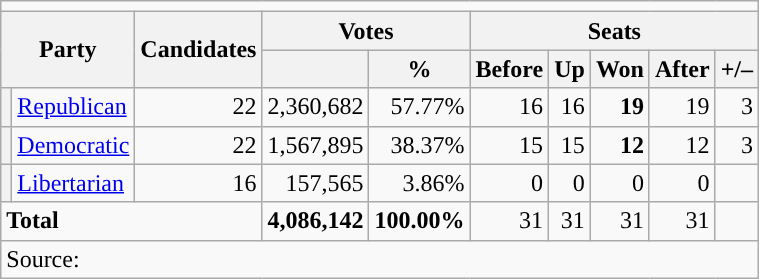<table class="wikitable">
<tr>
<td colspan=15 align=center></td>
</tr>
<tr>
<th rowspan="2" colspan="2">Party</th>
<th rowspan="2">Candidates</th>
<th colspan="2">Votes</th>
<th colspan="5">Seats</th>
</tr>
<tr>
<th></th>
<th>%</th>
<th>Before</th>
<th>Up</th>
<th>Won</th>
<th>After</th>
<th>+/–</th>
</tr>
<tr>
<th style="background-color:"></th>
<td><a href='#'>Republican</a></td>
<td align="right">22</td>
<td align="right">2,360,682</td>
<td align="right">57.77%</td>
<td align="right">16</td>
<td align="right">16</td>
<td align="right"><strong>19</strong></td>
<td align="right">19</td>
<td align="right">3</td>
</tr>
<tr>
<th style="background-color:"></th>
<td><a href='#'>Democratic</a></td>
<td align="right">22</td>
<td align="right">1,567,895</td>
<td align="right">38.37%</td>
<td align="right">15</td>
<td align="right">15</td>
<td align="right"><strong>12</strong></td>
<td align="right">12</td>
<td align="right">3</td>
</tr>
<tr>
<th style="background-color:"></th>
<td><a href='#'>Libertarian</a></td>
<td align="right">16</td>
<td align="right">157,565</td>
<td align="right">3.86%</td>
<td align="right">0</td>
<td align="right">0</td>
<td align="right">0</td>
<td align="right">0</td>
<td align="right"></td>
</tr>
<tr>
<td colspan="3" align="left"><strong>Total</strong></td>
<td align="right"><strong>4,086,142</strong></td>
<td align="right"><strong>100.00%</strong></td>
<td align="right">31</td>
<td align="right">31</td>
<td align="right">31</td>
<td align="right">31</td>
<td align="right"></td>
</tr>
<tr>
<td colspan="10">Source:</td>
</tr>
</table>
